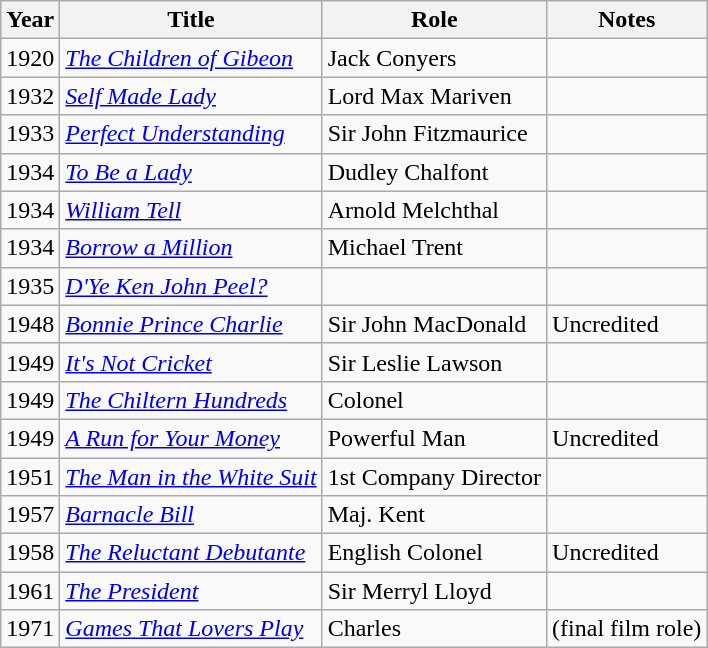<table class="wikitable">
<tr>
<th>Year</th>
<th>Title</th>
<th>Role</th>
<th>Notes</th>
</tr>
<tr>
<td>1920</td>
<td><em><a href='#'>The Children of Gibeon</a></em></td>
<td>Jack Conyers</td>
<td></td>
</tr>
<tr>
<td>1932</td>
<td><em><a href='#'>Self Made Lady</a></em></td>
<td>Lord Max Mariven</td>
<td></td>
</tr>
<tr>
<td>1933</td>
<td><em><a href='#'>Perfect Understanding</a></em></td>
<td>Sir John Fitzmaurice</td>
<td></td>
</tr>
<tr>
<td>1934</td>
<td><em><a href='#'>To Be a Lady</a></em></td>
<td>Dudley Chalfont</td>
<td></td>
</tr>
<tr>
<td>1934</td>
<td><em><a href='#'>William Tell</a></em></td>
<td>Arnold Melchthal</td>
<td></td>
</tr>
<tr>
<td>1934</td>
<td><em><a href='#'>Borrow a Million</a></em></td>
<td>Michael Trent</td>
<td></td>
</tr>
<tr>
<td>1935</td>
<td><em><a href='#'>D'Ye Ken John Peel?</a></em></td>
<td></td>
<td></td>
</tr>
<tr>
<td>1948</td>
<td><em><a href='#'>Bonnie Prince Charlie</a></em></td>
<td>Sir John MacDonald</td>
<td>Uncredited</td>
</tr>
<tr>
<td>1949</td>
<td><em><a href='#'>It's Not Cricket</a></em></td>
<td>Sir Leslie Lawson</td>
<td></td>
</tr>
<tr>
<td>1949</td>
<td><em><a href='#'>The Chiltern Hundreds</a></em></td>
<td>Colonel</td>
<td></td>
</tr>
<tr>
<td>1949</td>
<td><em><a href='#'>A Run for Your Money</a></em></td>
<td>Powerful Man</td>
<td>Uncredited</td>
</tr>
<tr>
<td>1951</td>
<td><em><a href='#'>The Man in the White Suit</a></em></td>
<td>1st Company Director</td>
<td></td>
</tr>
<tr>
<td>1957</td>
<td><em><a href='#'>Barnacle Bill</a></em></td>
<td>Maj. Kent</td>
<td></td>
</tr>
<tr>
<td>1958</td>
<td><em><a href='#'>The Reluctant Debutante</a></em></td>
<td>English Colonel</td>
<td>Uncredited</td>
</tr>
<tr>
<td>1961</td>
<td><em><a href='#'>The President</a></em></td>
<td>Sir Merryl Lloyd</td>
<td></td>
</tr>
<tr>
<td>1971</td>
<td><em><a href='#'>Games That Lovers Play</a></em></td>
<td>Charles</td>
<td>(final film role)</td>
</tr>
</table>
